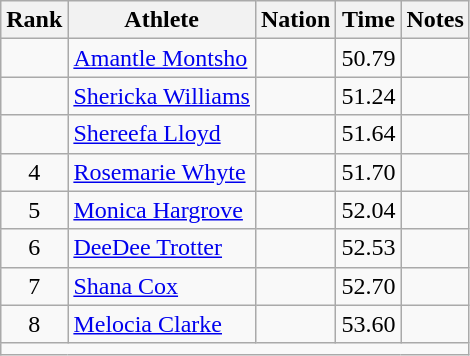<table class="wikitable mw-datatable sortable" style="text-align:center;">
<tr>
<th>Rank</th>
<th>Athlete</th>
<th>Nation</th>
<th>Time</th>
<th>Notes</th>
</tr>
<tr>
<td></td>
<td align=left><a href='#'>Amantle Montsho</a></td>
<td align=left></td>
<td>50.79</td>
<td></td>
</tr>
<tr>
<td></td>
<td align=left><a href='#'>Shericka Williams</a></td>
<td align=left></td>
<td>51.24</td>
<td></td>
</tr>
<tr>
<td></td>
<td align=left><a href='#'>Shereefa Lloyd</a></td>
<td align=left></td>
<td>51.64</td>
<td></td>
</tr>
<tr>
<td>4</td>
<td align=left><a href='#'>Rosemarie Whyte</a></td>
<td align=left></td>
<td>51.70</td>
<td></td>
</tr>
<tr>
<td>5</td>
<td align=left><a href='#'>Monica Hargrove</a></td>
<td align=left></td>
<td>52.04</td>
<td></td>
</tr>
<tr>
<td>6</td>
<td align=left><a href='#'>DeeDee Trotter</a></td>
<td align=left></td>
<td>52.53</td>
<td></td>
</tr>
<tr>
<td>7</td>
<td align=left><a href='#'>Shana Cox</a></td>
<td align=left></td>
<td>52.70</td>
<td></td>
</tr>
<tr>
<td>8</td>
<td align=left><a href='#'>Melocia Clarke</a></td>
<td align=left></td>
<td>53.60</td>
<td></td>
</tr>
<tr class="sortbottom">
<td colspan=5></td>
</tr>
</table>
